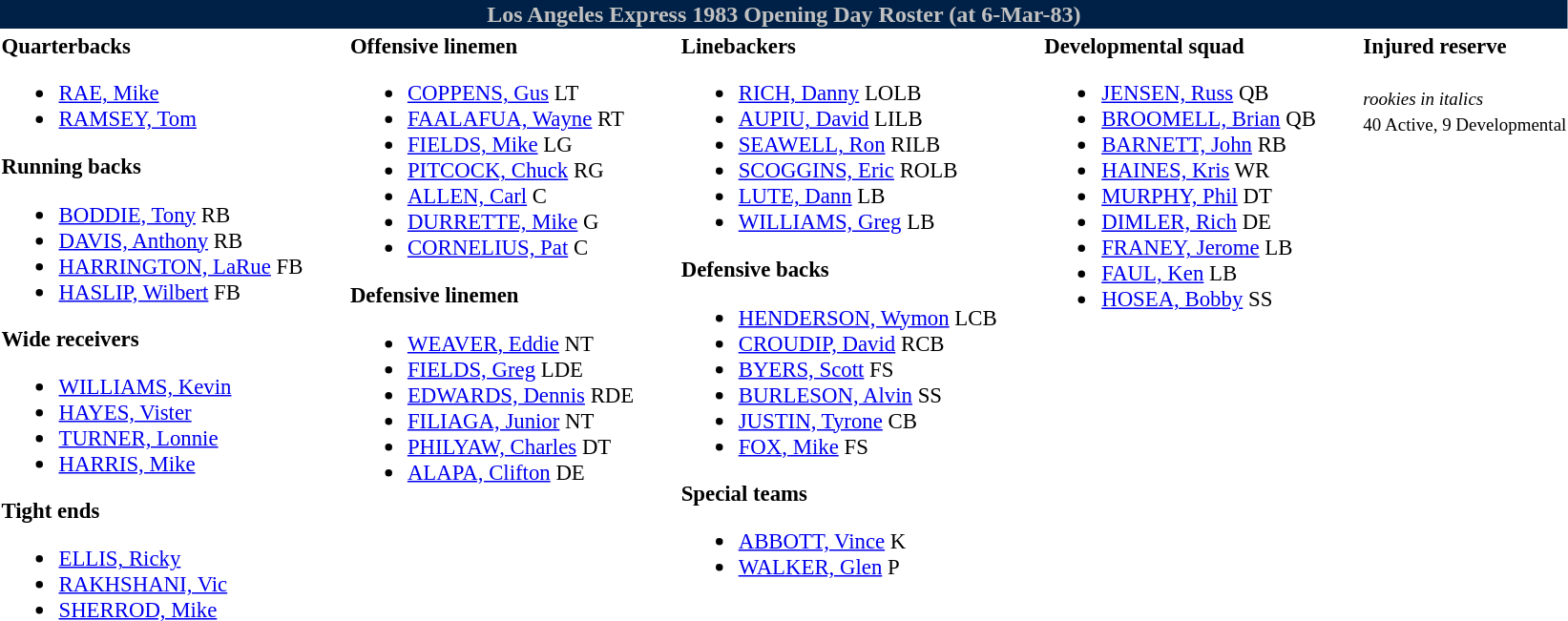<table class="toccolours" style="text-align: left;">
<tr>
<th colspan="9" style="background:#002147; color:silver; text-align:center;">Los Angeles Express 1983 Opening Day Roster (at 6-Mar-83)</th>
</tr>
<tr>
<td style="font-size:95%; vertical-align:top;"><strong>Quarterbacks</strong><br><ul><li> <a href='#'>RAE, Mike</a></li><li> <a href='#'>RAMSEY, Tom</a></li></ul><strong>Running backs</strong><ul><li> <a href='#'>BODDIE, Tony</a> RB</li><li> <a href='#'>DAVIS, Anthony</a> RB</li><li> <a href='#'>HARRINGTON, LaRue</a> FB</li><li> <a href='#'>HASLIP, Wilbert</a> FB</li></ul><strong>Wide receivers</strong><ul><li> <a href='#'>WILLIAMS, Kevin</a></li><li> <a href='#'>HAYES, Vister</a></li><li> <a href='#'>TURNER, Lonnie</a></li><li> <a href='#'>HARRIS, Mike</a></li></ul><strong>Tight ends</strong><ul><li> <a href='#'>ELLIS, Ricky</a></li><li> <a href='#'>RAKHSHANI, Vic</a></li><li> <a href='#'>SHERROD, Mike</a></li></ul></td>
<td style="width: 25px;"></td>
<td style="font-size:95%; vertical-align:top;"><strong>Offensive linemen</strong><br><ul><li> <a href='#'>COPPENS, Gus</a> LT</li><li> <a href='#'>FAALAFUA, Wayne</a> RT</li><li> <a href='#'>FIELDS, Mike</a> LG</li><li> <a href='#'>PITCOCK, Chuck</a> RG</li><li> <a href='#'>ALLEN, Carl</a> C</li><li> <a href='#'>DURRETTE, Mike</a> G</li><li> <a href='#'>CORNELIUS, Pat</a> C</li></ul><strong>Defensive linemen</strong><ul><li> <a href='#'>WEAVER, Eddie</a> NT</li><li> <a href='#'>FIELDS, Greg</a> LDE</li><li> <a href='#'>EDWARDS, Dennis</a> RDE</li><li> <a href='#'>FILIAGA, Junior</a> NT</li><li> <a href='#'>PHILYAW, Charles</a> DT</li><li> <a href='#'>ALAPA, Clifton</a> DE</li></ul></td>
<td style="width: 25px;"></td>
<td style="font-size:95%; vertical-align:top;"><strong>Linebackers</strong><br><ul><li> <a href='#'>RICH, Danny</a> LOLB</li><li> <a href='#'>AUPIU, David</a> LILB</li><li> <a href='#'>SEAWELL, Ron</a> RILB</li><li> <a href='#'>SCOGGINS, Eric</a> ROLB</li><li> <a href='#'>LUTE, Dann</a> LB</li><li> <a href='#'>WILLIAMS, Greg</a> LB</li></ul><strong>Defensive backs</strong><ul><li> <a href='#'>HENDERSON, Wymon</a> LCB</li><li> <a href='#'>CROUDIP, David</a> RCB</li><li> <a href='#'>BYERS, Scott</a> FS</li><li> <a href='#'>BURLESON, Alvin</a> SS</li><li> <a href='#'>JUSTIN, Tyrone</a> CB</li><li> <a href='#'>FOX, Mike</a> FS</li></ul><strong>Special teams</strong><ul><li> <a href='#'>ABBOTT, Vince</a> K</li><li> <a href='#'>WALKER, Glen</a> P</li></ul></td>
<td style="width: 25px;"></td>
<td style="font-size:95%; vertical-align:top;"><strong>Developmental squad</strong><br><ul><li> <a href='#'>JENSEN, Russ</a> QB</li><li> <a href='#'>BROOMELL, Brian</a> QB</li><li> <a href='#'>BARNETT, John</a> RB</li><li> <a href='#'>HAINES, Kris</a> WR</li><li> <a href='#'>MURPHY, Phil</a> DT</li><li> <a href='#'>DIMLER, Rich</a> DE</li><li> <a href='#'>FRANEY, Jerome</a> LB</li><li> <a href='#'>FAUL, Ken</a> LB</li><li> <a href='#'>HOSEA, Bobby</a> SS</li></ul></td>
<td style="width: 25px;"></td>
<td style="font-size:95%; vertical-align:top;"><strong>Injured reserve</strong><br><br>
<small><em>rookies in italics</em></small><br>
<small>40 Active, 9 Developmental</small></td>
</tr>
</table>
